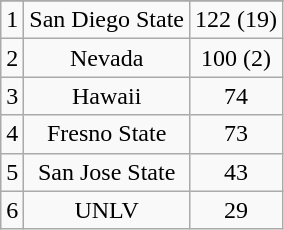<table class="wikitable" style="display: inline-table;">
<tr align="center">
</tr>
<tr align="center">
<td>1</td>
<td>San Diego State</td>
<td>122 (19)</td>
</tr>
<tr align="center">
<td>2</td>
<td>Nevada</td>
<td>100 (2)</td>
</tr>
<tr align="center">
<td>3</td>
<td>Hawaii</td>
<td>74</td>
</tr>
<tr align="center">
<td>4</td>
<td>Fresno State</td>
<td>73</td>
</tr>
<tr align="center">
<td>5</td>
<td>San Jose State</td>
<td>43</td>
</tr>
<tr align="center">
<td>6</td>
<td>UNLV</td>
<td>29</td>
</tr>
</table>
